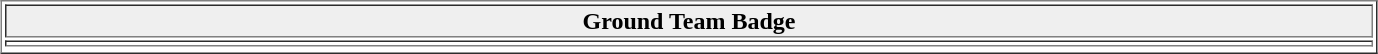<table align="center" border="1"  cellpadding="1">
<tr>
<th width="16%" style="background:#efefef;">Ground Team Badge</th>
</tr>
<tr>
<td></td>
</tr>
<tr>
</tr>
</table>
